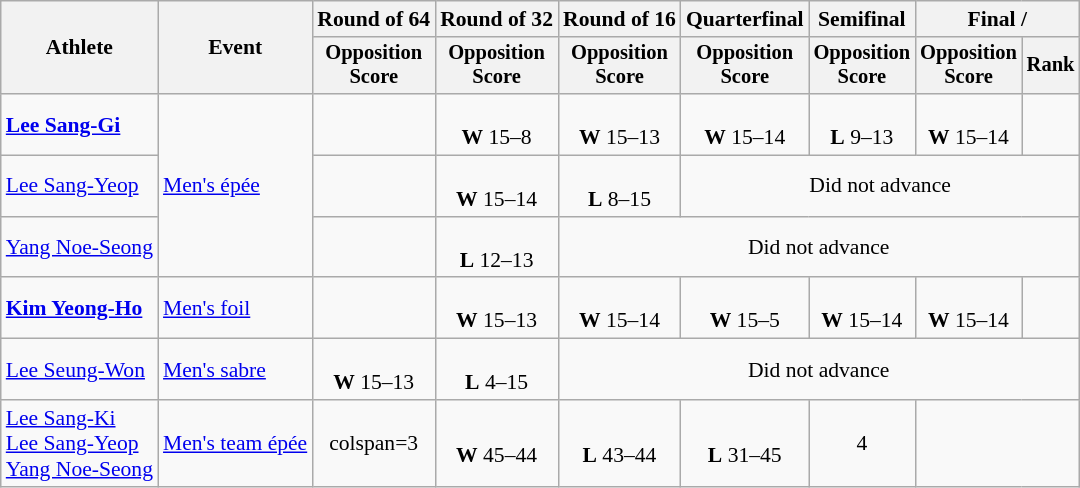<table class="wikitable" style="font-size:90%">
<tr>
<th rowspan="2">Athlete</th>
<th rowspan="2">Event</th>
<th>Round of 64</th>
<th>Round of 32</th>
<th>Round of 16</th>
<th>Quarterfinal</th>
<th>Semifinal</th>
<th colspan=2>Final / </th>
</tr>
<tr style="font-size:95%">
<th>Opposition <br> Score</th>
<th>Opposition <br> Score</th>
<th>Opposition <br> Score</th>
<th>Opposition <br> Score</th>
<th>Opposition <br> Score</th>
<th>Opposition <br> Score</th>
<th>Rank</th>
</tr>
<tr style="text-align: center;">
<td style="text-align: left;"><strong><a href='#'>Lee Sang-Gi</a></strong></td>
<td style="text-align: left;" rowspan=3><a href='#'>Men's épée</a></td>
<td></td>
<td><br><strong>W</strong> 15–8</td>
<td><br><strong>W</strong> 15–13</td>
<td><br><strong>W</strong> 15–14</td>
<td><br><strong>L</strong> 9–13</td>
<td><br><strong>W</strong> 15–14</td>
<td></td>
</tr>
<tr style="text-align: center;">
<td style="text-align: left;"><a href='#'>Lee Sang-Yeop</a></td>
<td></td>
<td><br><strong>W</strong> 15–14</td>
<td><br><strong>L</strong> 8–15</td>
<td colspan=4>Did not advance</td>
</tr>
<tr style="text-align: center;">
<td style="text-align: left;"><a href='#'>Yang Noe-Seong</a></td>
<td></td>
<td><br><strong>L</strong> 12–13</td>
<td colspan=5>Did not advance</td>
</tr>
<tr style="text-align: center;">
<td style="text-align: left;"><strong><a href='#'>Kim Yeong-Ho</a></strong></td>
<td style="text-align: left;"><a href='#'>Men's foil</a></td>
<td></td>
<td><br><strong>W</strong> 15–13</td>
<td><br><strong>W</strong> 15–14</td>
<td><br><strong>W</strong> 15–5</td>
<td><br><strong>W</strong> 15–14</td>
<td><br><strong>W</strong> 15–14</td>
<td></td>
</tr>
<tr style="text-align: center;">
<td style="text-align: left;"><a href='#'>Lee Seung-Won</a></td>
<td style="text-align: left;"><a href='#'>Men's sabre</a></td>
<td><br><strong>W</strong> 15–13</td>
<td><br><strong>L</strong> 4–15</td>
<td colspan=5>Did not advance</td>
</tr>
<tr style="text-align: center;">
<td style="text-align: left;"><a href='#'>Lee Sang-Ki</a><br> <a href='#'>Lee Sang-Yeop</a><br> <a href='#'>Yang Noe-Seong</a></td>
<td style="text-align: left;"><a href='#'>Men's team épée</a></td>
<td>colspan=3 </td>
<td><br><strong>W</strong> 45–44</td>
<td><br><strong>L</strong> 43–44</td>
<td><br><strong>L</strong> 31–45</td>
<td>4</td>
</tr>
</table>
